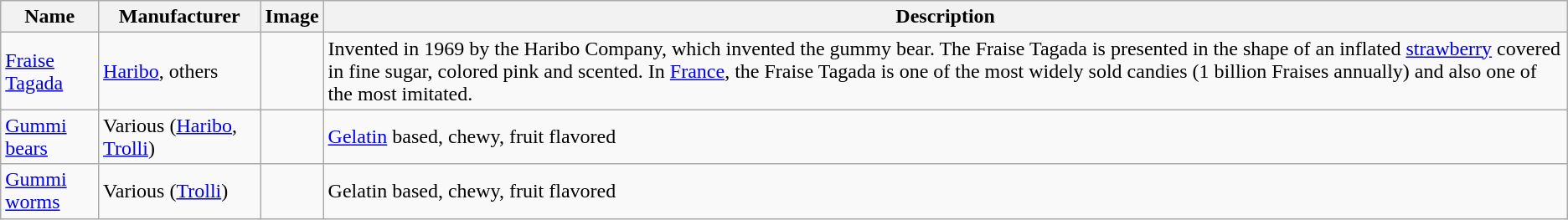<table class="wikitable sortable">
<tr>
<th>Name</th>
<th>Manufacturer</th>
<th class="unsortable">Image</th>
<th>Description</th>
</tr>
<tr>
<td><a href='#'>Fraise Tagada</a></td>
<td><a href='#'>Haribo</a>, others</td>
<td></td>
<td>Invented in 1969 by the Haribo Company, which invented the gummy bear. The Fraise Tagada is presented in the shape of an inflated <a href='#'>strawberry</a> covered in fine sugar, colored pink and scented. In <a href='#'>France</a>, the Fraise Tagada is one of the most widely sold candies (1 billion Fraises annually) and also one of the most imitated.</td>
</tr>
<tr>
<td><a href='#'>Gummi bears</a></td>
<td>Various (<a href='#'>Haribo</a>, <a href='#'>Trolli</a>)</td>
<td></td>
<td><a href='#'>Gelatin</a> based, chewy, fruit flavored</td>
</tr>
<tr>
<td><a href='#'>Gummi worms</a></td>
<td>Various (<a href='#'>Trolli</a>)</td>
<td></td>
<td>Gelatin based, chewy, fruit flavored</td>
</tr>
</table>
